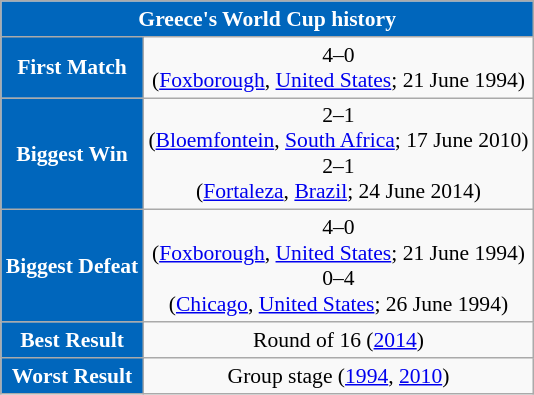<table class="wikitable collapsible collapsed" style="text-align: center;font-size:90%;">
<tr>
<th style="color:white; background:#0066bc;" colspan=2>Greece's World Cup history</th>
</tr>
<tr>
<th style="color:white; background:#0066bc;">First Match</th>
<td> 4–0 <br>(<a href='#'>Foxborough</a>, <a href='#'>United States</a>; 21 June 1994)</td>
</tr>
<tr>
<th style="color:white; background:#0066bc;">Biggest Win</th>
<td> 2–1 <br>(<a href='#'>Bloemfontein</a>, <a href='#'>South Africa</a>; 17 June 2010)<br> 2–1 <br>(<a href='#'>Fortaleza</a>, <a href='#'>Brazil</a>; 24 June 2014)</td>
</tr>
<tr>
<th style="color:white; background:#0066bc;">Biggest Defeat</th>
<td> 4–0 <br>(<a href='#'>Foxborough</a>, <a href='#'>United States</a>; 21 June 1994)<br> 0–4 <br>(<a href='#'>Chicago</a>, <a href='#'>United States</a>; 26 June 1994)</td>
</tr>
<tr>
<th style="color:white; background:#0066bc;">Best Result</th>
<td>Round of 16 (<a href='#'>2014</a>)</td>
</tr>
<tr>
<th style="color:white; background:#0066bc;">Worst Result</th>
<td>Group stage (<a href='#'>1994</a>, <a href='#'>2010</a>)</td>
</tr>
</table>
